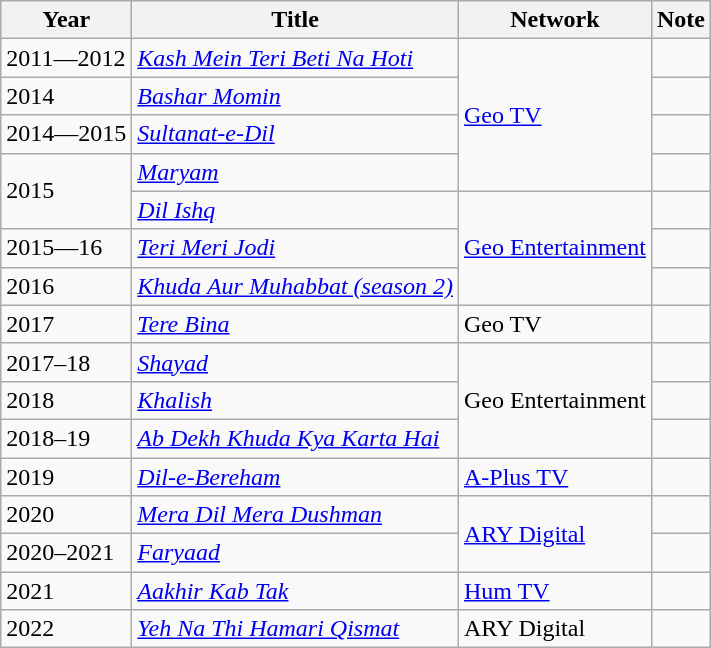<table class="wikitable">
<tr>
<th>Year</th>
<th>Title</th>
<th>Network</th>
<th>Note</th>
</tr>
<tr>
<td>2011—2012</td>
<td><em><a href='#'>Kash Mein Teri Beti Na Hoti</a></em></td>
<td rowspan="4"><a href='#'>Geo TV</a></td>
<td></td>
</tr>
<tr>
<td>2014</td>
<td><em><a href='#'>Bashar Momin</a></em></td>
<td></td>
</tr>
<tr>
<td>2014—2015</td>
<td><em><a href='#'>Sultanat-e-Dil</a></em></td>
<td></td>
</tr>
<tr>
<td rowspan="2">2015</td>
<td><a href='#'><em>Maryam</em></a></td>
<td></td>
</tr>
<tr>
<td><em><a href='#'>Dil Ishq</a></em></td>
<td rowspan="3"><a href='#'>Geo Entertainment</a></td>
<td></td>
</tr>
<tr>
<td>2015—16</td>
<td><em><a href='#'>Teri Meri Jodi</a></em></td>
<td></td>
</tr>
<tr>
<td>2016</td>
<td><a href='#'><em>Khuda Aur Muhabbat (season 2)</em></a></td>
<td></td>
</tr>
<tr>
<td>2017</td>
<td><a href='#'><em>Tere Bina</em></a></td>
<td>Geo TV</td>
<td></td>
</tr>
<tr>
<td>2017–18</td>
<td><em><a href='#'>Shayad</a></em></td>
<td rowspan="3">Geo Entertainment</td>
<td></td>
</tr>
<tr>
<td>2018</td>
<td><em><a href='#'>Khalish</a></em></td>
<td></td>
</tr>
<tr>
<td>2018–19</td>
<td><em><a href='#'>Ab Dekh Khuda Kya Karta Hai</a></em></td>
<td></td>
</tr>
<tr>
<td>2019</td>
<td><em><a href='#'>Dil-e-Bereham</a></em></td>
<td><a href='#'>A-Plus TV</a></td>
<td></td>
</tr>
<tr>
<td>2020</td>
<td><em><a href='#'>Mera Dil Mera Dushman</a></em></td>
<td rowspan="2"><a href='#'>ARY Digital</a></td>
<td></td>
</tr>
<tr>
<td>2020–2021</td>
<td><em><a href='#'>Faryaad</a></em></td>
<td></td>
</tr>
<tr>
<td>2021</td>
<td><em><a href='#'>Aakhir Kab Tak</a></em></td>
<td><a href='#'>Hum TV</a></td>
<td></td>
</tr>
<tr>
<td>2022</td>
<td><em><a href='#'>Yeh Na Thi Hamari Qismat</a></em></td>
<td>ARY Digital</td>
<td></td>
</tr>
</table>
